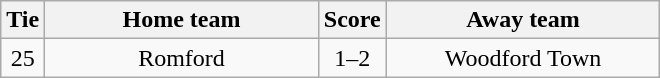<table class="wikitable" style="text-align:center;">
<tr>
<th width=20>Tie</th>
<th width=175>Home team</th>
<th width=20>Score</th>
<th width=175>Away team</th>
</tr>
<tr>
<td>25</td>
<td>Romford</td>
<td>1–2</td>
<td>Woodford Town</td>
</tr>
</table>
